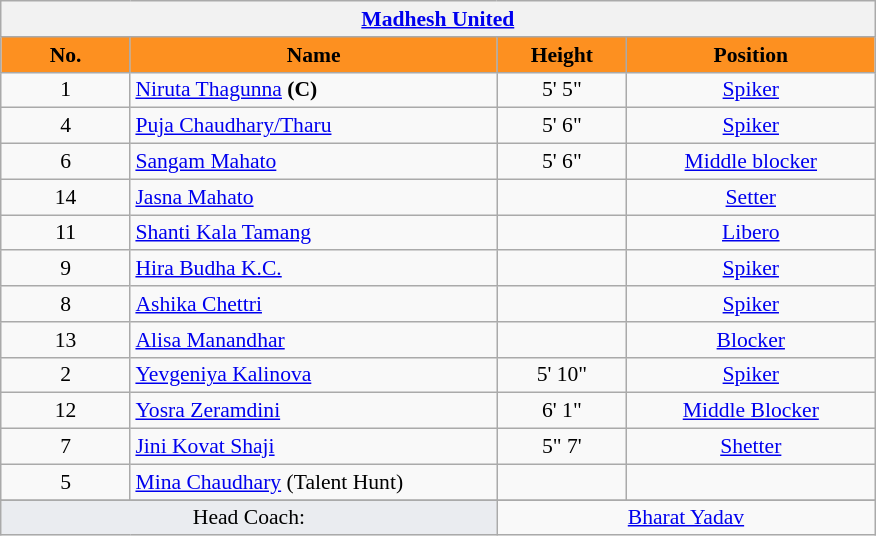<table class="wikitable collapsible collapsed" style="font-size:90%; text-align:center">
<tr>
<th colspan=5 style="width:40em"><a href='#'>Madhesh United</a></th>
</tr>
<tr>
<th style="width:5em; color:#000000; background-color:#Fd9020">No.</th>
<th style="width:15em; color:#000000; background-color:#Fd9020">Name</th>
<th style="width:5em; color:#000000; background-color:#Fd9020">Height</th>
<th style="width:10em; color:#000000; background-color:#Fd9020">Position</th>
</tr>
<tr>
<td>1</td>
<td align=left> <a href='#'>Niruta Thagunna</a> <strong>(C)</strong></td>
<td>5' 5"</td>
<td><a href='#'>Spiker</a></td>
</tr>
<tr>
<td>4</td>
<td align=left> <a href='#'>Puja Chaudhary/Tharu</a></td>
<td>5' 6"</td>
<td><a href='#'>Spiker</a></td>
</tr>
<tr>
<td>6</td>
<td align=left> <a href='#'>Sangam Mahato</a></td>
<td>5' 6"</td>
<td><a href='#'>Middle blocker</a></td>
</tr>
<tr>
<td>14</td>
<td align=left> <a href='#'>Jasna Mahato</a></td>
<td></td>
<td><a href='#'>Setter</a></td>
</tr>
<tr>
<td>11</td>
<td align=left> <a href='#'>Shanti Kala Tamang</a></td>
<td></td>
<td><a href='#'>Libero</a></td>
</tr>
<tr>
<td>9</td>
<td align=left> <a href='#'>Hira Budha K.C.</a></td>
<td></td>
<td><a href='#'>Spiker</a></td>
</tr>
<tr>
<td>8</td>
<td align=left> <a href='#'>Ashika Chettri</a></td>
<td></td>
<td><a href='#'>Spiker</a></td>
</tr>
<tr>
<td>13</td>
<td align=left> <a href='#'>Alisa Manandhar</a></td>
<td></td>
<td><a href='#'>Blocker</a></td>
</tr>
<tr>
<td>2</td>
<td align=left> <a href='#'>Yevgeniya Kalinova</a></td>
<td>5' 10"</td>
<td><a href='#'>Spiker</a></td>
</tr>
<tr>
<td>12</td>
<td align=left> <a href='#'>Yosra Zeramdini</a></td>
<td>6' 1"</td>
<td><a href='#'>Middle Blocker</a></td>
</tr>
<tr>
<td>7</td>
<td align=left> <a href='#'>Jini Kovat Shaji</a></td>
<td>5" 7'</td>
<td><a href='#'>Shetter</a></td>
</tr>
<tr>
<td>5</td>
<td align=left> <a href='#'>Mina Chaudhary</a> (Talent Hunt)</td>
<td></td>
<td></td>
</tr>
<tr>
</tr>
<tr class="sortbottom">
<td colspan=2 style="background:#EAECF0">Head Coach:</td>
<td colspan=2> <a href='#'>Bharat Yadav</a></td>
</tr>
</table>
